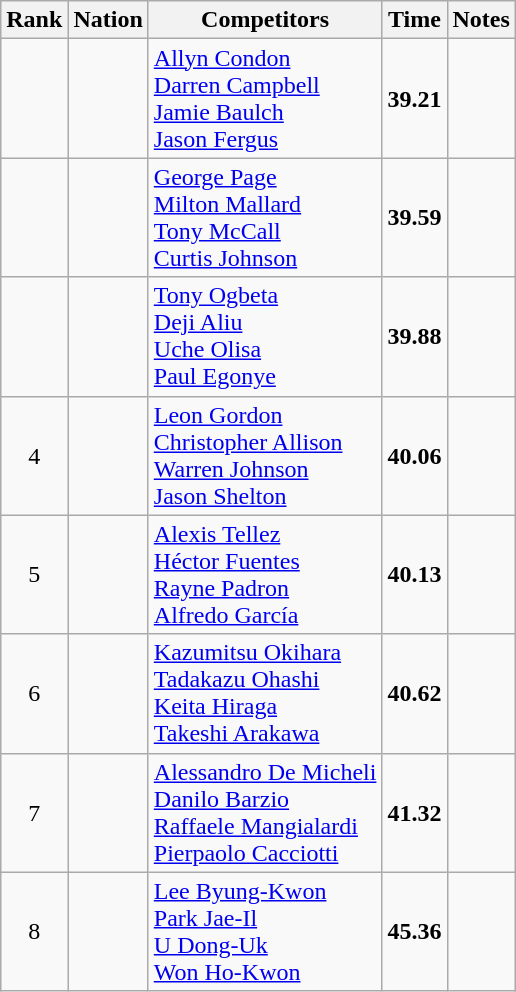<table class="wikitable sortable" style="text-align:center">
<tr>
<th>Rank</th>
<th>Nation</th>
<th>Competitors</th>
<th>Time</th>
<th>Notes</th>
</tr>
<tr>
<td></td>
<td align=left></td>
<td align=left><a href='#'>Allyn Condon</a><br><a href='#'>Darren Campbell</a><br><a href='#'>Jamie Baulch</a><br><a href='#'>Jason Fergus</a></td>
<td><strong>39.21</strong></td>
<td></td>
</tr>
<tr>
<td></td>
<td align=left></td>
<td align=left><a href='#'>George Page</a><br><a href='#'>Milton Mallard</a><br><a href='#'>Tony McCall</a><br><a href='#'>Curtis Johnson</a></td>
<td><strong>39.59</strong></td>
<td></td>
</tr>
<tr>
<td></td>
<td align=left></td>
<td align=left><a href='#'>Tony Ogbeta</a><br><a href='#'>Deji Aliu</a><br><a href='#'>Uche Olisa</a><br><a href='#'>Paul Egonye</a></td>
<td><strong>39.88</strong></td>
<td></td>
</tr>
<tr>
<td>4</td>
<td align=left></td>
<td align=left><a href='#'>Leon Gordon</a><br><a href='#'>Christopher Allison</a><br><a href='#'>Warren Johnson</a><br><a href='#'>Jason Shelton</a></td>
<td><strong>40.06</strong></td>
<td></td>
</tr>
<tr>
<td>5</td>
<td align=left></td>
<td align=left><a href='#'>Alexis Tellez</a><br><a href='#'>Héctor Fuentes</a><br><a href='#'>Rayne Padron</a><br><a href='#'>Alfredo García</a></td>
<td><strong>40.13</strong></td>
<td></td>
</tr>
<tr>
<td>6</td>
<td align=left></td>
<td align=left><a href='#'>Kazumitsu Okihara</a><br><a href='#'>Tadakazu Ohashi</a><br><a href='#'>Keita Hiraga</a><br><a href='#'>Takeshi Arakawa</a></td>
<td><strong>40.62</strong></td>
<td></td>
</tr>
<tr>
<td>7</td>
<td align=left></td>
<td align=left><a href='#'>Alessandro De Micheli</a><br><a href='#'>Danilo Barzio</a><br><a href='#'>Raffaele Mangialardi</a><br><a href='#'>Pierpaolo Cacciotti</a></td>
<td><strong>41.32</strong></td>
<td></td>
</tr>
<tr>
<td>8</td>
<td align=left></td>
<td align=left><a href='#'>Lee Byung-Kwon</a><br><a href='#'>Park Jae-Il</a><br><a href='#'>U Dong-Uk</a><br><a href='#'>Won Ho-Kwon</a></td>
<td><strong>45.36</strong></td>
<td></td>
</tr>
</table>
